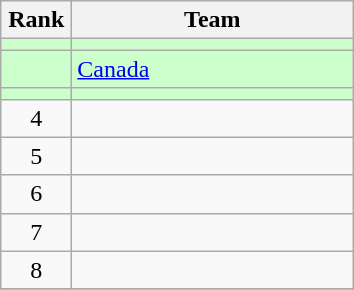<table class="wikitable" style="text-align: center;">
<tr>
<th width=40>Rank</th>
<th width=180>Team</th>
</tr>
<tr align=center bgcolor=#ccffcc>
<td></td>
<td style="text-align:left;"></td>
</tr>
<tr align=center bgcolor=#ccffcc>
<td></td>
<td style="text-align:left;"> <a href='#'>Canada</a></td>
</tr>
<tr align=center bgcolor=#ccffcc>
<td></td>
<td style="text-align:left;"></td>
</tr>
<tr align=center>
<td>4</td>
<td style="text-align:left;"></td>
</tr>
<tr align=center>
<td>5</td>
<td style="text-align:left;"></td>
</tr>
<tr align=center>
<td>6</td>
<td style="text-align:left;"></td>
</tr>
<tr align=center>
<td>7</td>
<td style="text-align:left;"></td>
</tr>
<tr align=center>
<td>8</td>
<td style="text-align:left;"></td>
</tr>
<tr align=center>
</tr>
</table>
